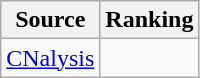<table class="wikitable" style="text-align:center">
<tr>
<th>Source</th>
<th>Ranking</th>
</tr>
<tr>
<td align=left><a href='#'>CNalysis</a></td>
<td></td>
</tr>
</table>
